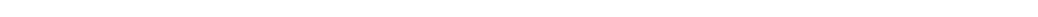<table style="width:88%; text-align:center;">
<tr style="color:white;">
<td style="background:"><strong>31</strong></td>
<td style="background:"><strong>3</strong></td>
<td style="background:"><strong>29</strong></td>
</tr>
</table>
